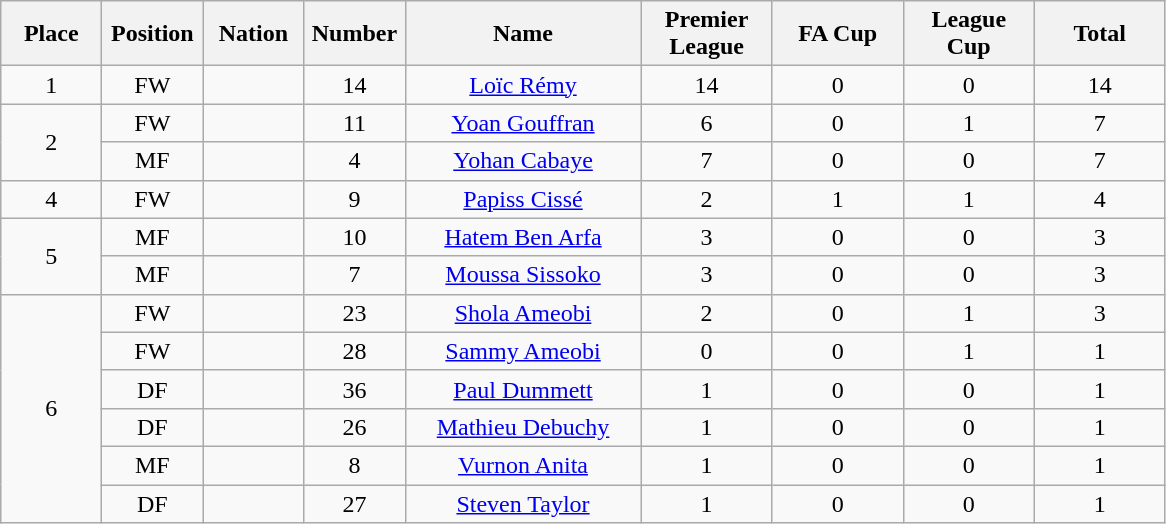<table class="wikitable" style="text-align: center;">
<tr>
<th width=60>Place</th>
<th width=60>Position</th>
<th width=60>Nation</th>
<th width=60>Number</th>
<th width=150>Name</th>
<th width=80>Premier League</th>
<th width=80>FA Cup</th>
<th width=80>League Cup</th>
<th width=80>Total</th>
</tr>
<tr>
<td rowspan="1">1</td>
<td>FW</td>
<td></td>
<td>14</td>
<td><a href='#'>Loïc Rémy</a></td>
<td>14</td>
<td>0</td>
<td>0</td>
<td>14</td>
</tr>
<tr>
<td rowspan="2">2</td>
<td>FW</td>
<td></td>
<td>11</td>
<td><a href='#'>Yoan Gouffran</a></td>
<td>6</td>
<td>0</td>
<td>1</td>
<td>7</td>
</tr>
<tr>
<td>MF</td>
<td></td>
<td>4</td>
<td><a href='#'>Yohan Cabaye</a></td>
<td>7</td>
<td>0</td>
<td>0</td>
<td>7</td>
</tr>
<tr>
<td rowspan="1">4</td>
<td>FW</td>
<td></td>
<td>9</td>
<td><a href='#'>Papiss Cissé</a></td>
<td>2</td>
<td>1</td>
<td>1</td>
<td>4</td>
</tr>
<tr>
<td rowspan="2">5</td>
<td>MF</td>
<td></td>
<td>10</td>
<td><a href='#'>Hatem Ben Arfa</a></td>
<td>3</td>
<td>0</td>
<td>0</td>
<td>3</td>
</tr>
<tr>
<td>MF</td>
<td></td>
<td>7</td>
<td><a href='#'>Moussa Sissoko</a></td>
<td>3</td>
<td>0</td>
<td>0</td>
<td>3</td>
</tr>
<tr>
<td rowspan="6">6</td>
<td>FW</td>
<td></td>
<td>23</td>
<td><a href='#'>Shola Ameobi</a></td>
<td>2</td>
<td>0</td>
<td>1</td>
<td>3</td>
</tr>
<tr>
<td>FW</td>
<td></td>
<td>28</td>
<td><a href='#'>Sammy Ameobi</a></td>
<td>0</td>
<td>0</td>
<td>1</td>
<td>1</td>
</tr>
<tr>
<td>DF</td>
<td></td>
<td>36</td>
<td><a href='#'>Paul Dummett</a></td>
<td>1</td>
<td>0</td>
<td>0</td>
<td>1</td>
</tr>
<tr>
<td>DF</td>
<td></td>
<td>26</td>
<td><a href='#'>Mathieu Debuchy</a></td>
<td>1</td>
<td>0</td>
<td>0</td>
<td>1</td>
</tr>
<tr>
<td>MF</td>
<td></td>
<td>8</td>
<td><a href='#'>Vurnon Anita</a></td>
<td>1</td>
<td>0</td>
<td>0</td>
<td>1</td>
</tr>
<tr>
<td>DF</td>
<td></td>
<td>27</td>
<td><a href='#'>Steven Taylor</a></td>
<td>1</td>
<td>0</td>
<td>0</td>
<td>1</td>
</tr>
</table>
